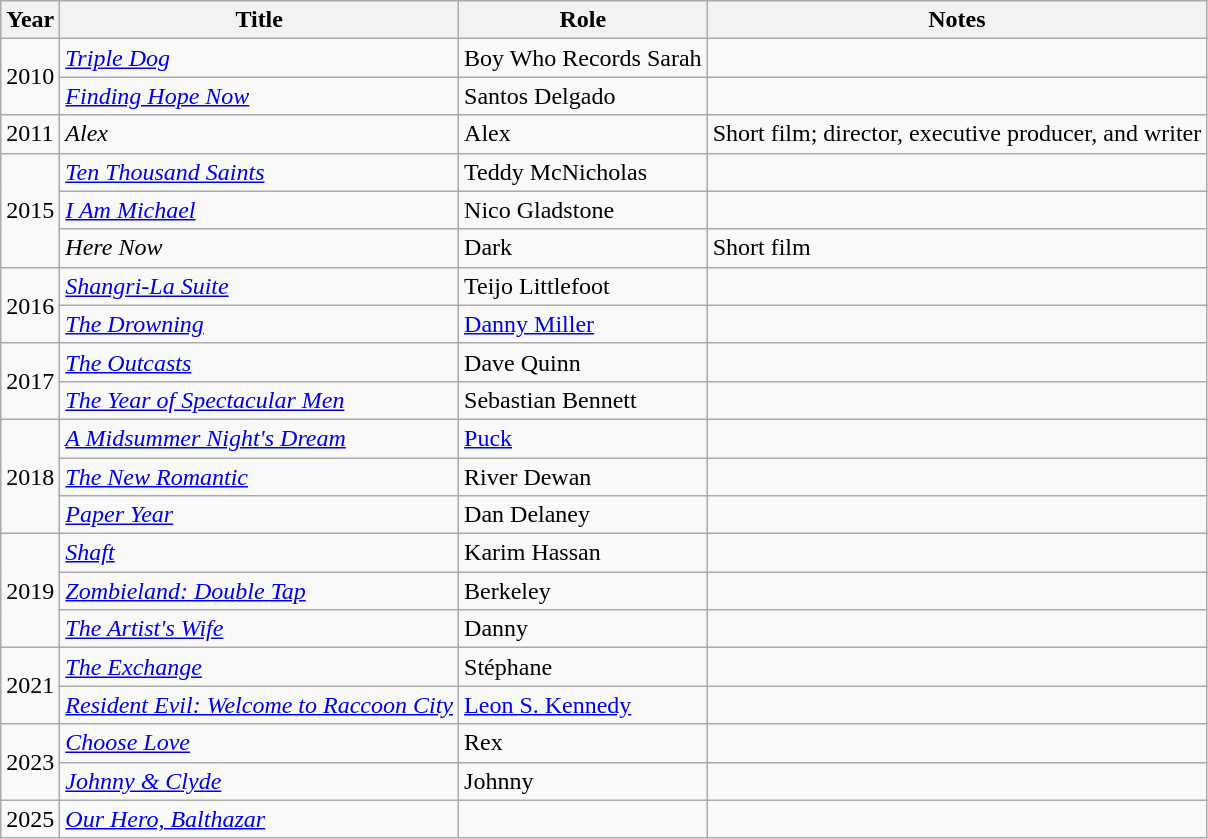<table class="wikitable sortable">
<tr>
<th>Year</th>
<th>Title</th>
<th>Role</th>
<th class="unsortable">Notes</th>
</tr>
<tr>
<td rowspan="2">2010</td>
<td><em><a href='#'>Triple Dog</a></em></td>
<td>Boy Who Records Sarah</td>
<td></td>
</tr>
<tr>
<td><em><a href='#'>Finding Hope Now</a></em></td>
<td>Santos Delgado</td>
<td></td>
</tr>
<tr>
<td>2011</td>
<td><em>Alex</em></td>
<td>Alex</td>
<td>Short film; director, executive producer, and writer</td>
</tr>
<tr>
<td rowspan="3">2015</td>
<td><em><a href='#'>Ten Thousand Saints</a></em></td>
<td>Teddy McNicholas</td>
<td></td>
</tr>
<tr>
<td><em><a href='#'>I Am Michael</a></em></td>
<td>Nico Gladstone</td>
<td></td>
</tr>
<tr>
<td><em>Here Now</em></td>
<td>Dark</td>
<td>Short film</td>
</tr>
<tr>
<td rowspan="2">2016</td>
<td><em><a href='#'>Shangri-La Suite</a></em></td>
<td>Teijo Littlefoot</td>
<td></td>
</tr>
<tr>
<td data-sort-value="Drowning, The"><em><a href='#'>The Drowning</a></em></td>
<td><a href='#'>Danny Miller</a></td>
<td></td>
</tr>
<tr>
<td rowspan="2">2017</td>
<td data-sort-value="Outcasts, The"><em><a href='#'>The Outcasts</a></em></td>
<td>Dave Quinn</td>
<td></td>
</tr>
<tr>
<td data-sort-value="Year of Spectacular Men, The"><em><a href='#'>The Year of Spectacular Men</a></em></td>
<td>Sebastian Bennett</td>
<td></td>
</tr>
<tr>
<td rowspan="3">2018</td>
<td data-sort-value="Midsummer Night's Dream, A"><em><a href='#'>A Midsummer Night's Dream</a></em></td>
<td><a href='#'>Puck</a></td>
<td></td>
</tr>
<tr>
<td data-sort-value="New Romantic, The"><em><a href='#'>The New Romantic</a></em></td>
<td>River Dewan</td>
<td></td>
</tr>
<tr>
<td><em><a href='#'>Paper Year</a></em></td>
<td>Dan Delaney</td>
<td></td>
</tr>
<tr>
<td rowspan="3">2019</td>
<td><em><a href='#'>Shaft</a></em></td>
<td>Karim Hassan</td>
<td></td>
</tr>
<tr>
<td><em><a href='#'>Zombieland: Double Tap</a></em></td>
<td>Berkeley</td>
<td></td>
</tr>
<tr>
<td data-sort-value="Artist's Wife, The"><em><a href='#'>The Artist's Wife</a></em></td>
<td>Danny</td>
<td></td>
</tr>
<tr>
<td rowspan="2">2021</td>
<td data-sort-value="Exchange, The"><em><a href='#'>The Exchange</a></em></td>
<td>Stéphane</td>
<td></td>
</tr>
<tr>
<td><em><a href='#'>Resident Evil: Welcome to Raccoon City</a></em></td>
<td><a href='#'>Leon S. Kennedy</a></td>
<td></td>
</tr>
<tr>
<td rowspan="2">2023</td>
<td><em><a href='#'>Choose Love</a></em></td>
<td>Rex</td>
<td></td>
</tr>
<tr>
<td><em><a href='#'>Johnny & Clyde</a></em></td>
<td>Johnny</td>
<td></td>
</tr>
<tr>
<td>2025</td>
<td><em><a href='#'>Our Hero, Balthazar</a></em></td>
<td></td>
<td></td>
</tr>
</table>
